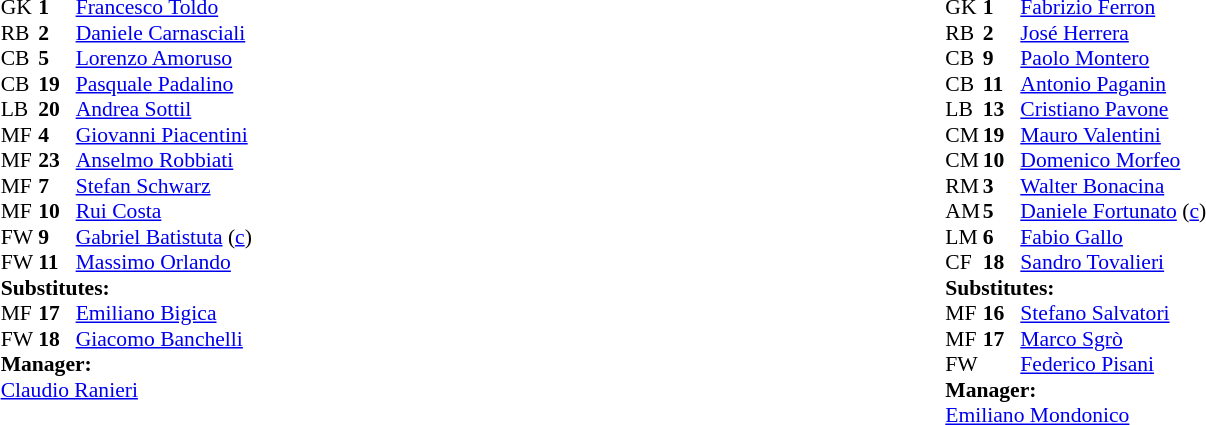<table width="100%">
<tr>
<td valign="top" width="50%"><br><table style="font-size: 90%" cellspacing="0" cellpadding="0" align=center>
<tr>
<th width="25"></th>
<th width="25"></th>
</tr>
<tr>
<td>GK</td>
<td><strong>1</strong></td>
<td> <a href='#'>Francesco Toldo</a></td>
</tr>
<tr>
<td>RB</td>
<td><strong>2</strong></td>
<td> <a href='#'>Daniele Carnasciali</a></td>
</tr>
<tr>
<td>CB</td>
<td><strong>5</strong></td>
<td> <a href='#'>Lorenzo Amoruso</a></td>
</tr>
<tr>
<td>CB</td>
<td><strong>19</strong></td>
<td> <a href='#'>Pasquale Padalino</a></td>
</tr>
<tr>
<td>LB</td>
<td><strong>20</strong></td>
<td> <a href='#'>Andrea Sottil</a></td>
<td></td>
<td></td>
</tr>
<tr>
<td>MF</td>
<td><strong>4</strong></td>
<td> <a href='#'>Giovanni Piacentini</a></td>
</tr>
<tr>
<td>MF</td>
<td><strong>23</strong></td>
<td> <a href='#'>Anselmo Robbiati</a></td>
</tr>
<tr>
<td>MF</td>
<td><strong>7</strong></td>
<td> <a href='#'>Stefan Schwarz</a></td>
</tr>
<tr>
<td>MF</td>
<td><strong>10</strong></td>
<td> <a href='#'>Rui Costa</a></td>
</tr>
<tr>
<td>FW</td>
<td><strong>9</strong></td>
<td> <a href='#'>Gabriel Batistuta</a> (<a href='#'>c</a>)</td>
</tr>
<tr>
<td>FW</td>
<td><strong>11</strong></td>
<td> <a href='#'>Massimo Orlando</a></td>
<td></td>
<td></td>
</tr>
<tr>
<td colspan=4><strong>Substitutes:</strong></td>
</tr>
<tr>
<td>MF</td>
<td><strong>17</strong></td>
<td> <a href='#'>Emiliano Bigica</a></td>
<td></td>
<td></td>
</tr>
<tr>
<td>FW</td>
<td><strong>18</strong></td>
<td> <a href='#'>Giacomo Banchelli</a></td>
<td></td>
<td></td>
</tr>
<tr>
<td colspan=4><strong>Manager:</strong></td>
</tr>
<tr>
<td colspan="4"> <a href='#'>Claudio Ranieri</a></td>
</tr>
</table>
</td>
<td valign="top"></td>
<td valign="top" width="50%"><br><table style="font-size: 90%" cellspacing="0" cellpadding="0" align=center>
<tr>
<th width=25></th>
<th width=25></th>
</tr>
<tr>
<td>GK</td>
<td><strong>1</strong></td>
<td> <a href='#'>Fabrizio Ferron</a></td>
</tr>
<tr>
<td>RB</td>
<td><strong>2</strong></td>
<td> <a href='#'>José Herrera</a></td>
</tr>
<tr>
<td>CB</td>
<td><strong>9</strong></td>
<td> <a href='#'>Paolo Montero</a></td>
</tr>
<tr>
<td>CB</td>
<td><strong>11</strong></td>
<td> <a href='#'>Antonio Paganin</a></td>
<td></td>
</tr>
<tr>
<td>LB</td>
<td><strong>13</strong></td>
<td> <a href='#'>Cristiano Pavone</a></td>
<td></td>
<td></td>
</tr>
<tr>
<td>CM</td>
<td><strong>19</strong></td>
<td> <a href='#'>Mauro Valentini</a></td>
</tr>
<tr>
<td>CM</td>
<td><strong>10</strong></td>
<td> <a href='#'>Domenico Morfeo</a></td>
</tr>
<tr>
<td>RM</td>
<td><strong>3</strong></td>
<td> <a href='#'>Walter Bonacina</a></td>
</tr>
<tr>
<td>AM</td>
<td><strong>5</strong></td>
<td> <a href='#'>Daniele Fortunato</a>  (<a href='#'>c</a>)</td>
</tr>
<tr>
<td>LM</td>
<td><strong>6</strong></td>
<td> <a href='#'>Fabio Gallo</a></td>
<td></td>
<td></td>
</tr>
<tr>
<td>CF</td>
<td><strong>18</strong></td>
<td> <a href='#'>Sandro Tovalieri</a></td>
<td></td>
<td></td>
</tr>
<tr>
<td colspan=3><strong>Substitutes:</strong></td>
</tr>
<tr>
<td>MF</td>
<td><strong>16</strong></td>
<td> <a href='#'>Stefano Salvatori</a></td>
<td></td>
<td></td>
</tr>
<tr>
<td>MF</td>
<td><strong>17</strong></td>
<td> <a href='#'>Marco Sgrò</a></td>
<td></td>
<td></td>
</tr>
<tr>
<td>FW</td>
<td><strong> </strong></td>
<td> <a href='#'>Federico Pisani</a></td>
<td></td>
<td></td>
</tr>
<tr>
<td colspan=3><strong>Manager:</strong></td>
</tr>
<tr>
<td colspan=4> <a href='#'>Emiliano Mondonico</a></td>
</tr>
</table>
</td>
</tr>
</table>
